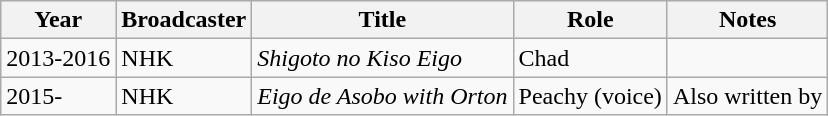<table class = "wikitable sortable">
<tr>
<th>Year</th>
<th>Broadcaster</th>
<th>Title</th>
<th>Role</th>
<th class = "unsortable">Notes</th>
</tr>
<tr>
<td>2013-2016</td>
<td>NHK</td>
<td><em>Shigoto no Kiso Eigo</em></td>
<td>Chad</td>
</tr>
<tr>
<td>2015-</td>
<td>NHK</td>
<td><em>Eigo de Asobo with Orton</em></td>
<td>Peachy (voice)</td>
<td>Also written by<br></td>
</tr>
</table>
